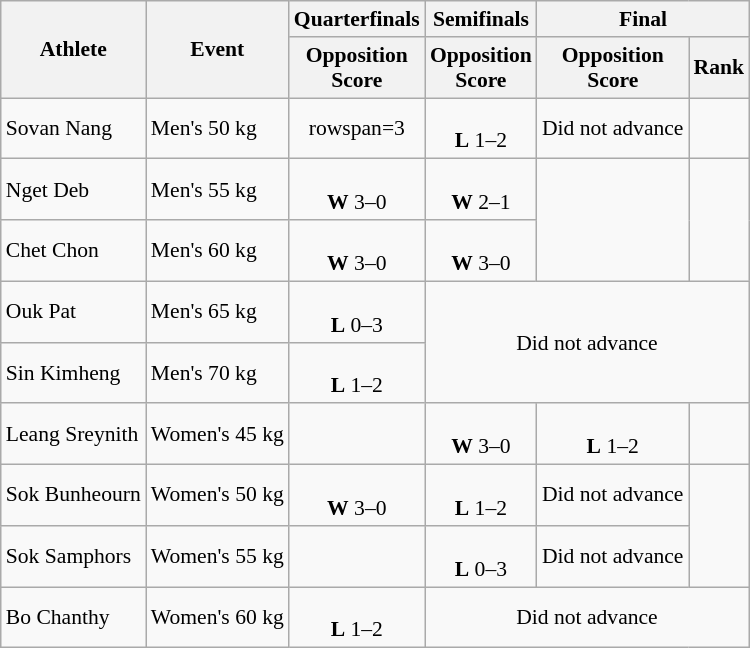<table class="wikitable" style="font-size:90%">
<tr>
<th rowspan=2>Athlete</th>
<th rowspan=2>Event</th>
<th>Quarterfinals</th>
<th>Semifinals</th>
<th colspan=2>Final</th>
</tr>
<tr style="font-size:95">
<th>Opposition<br>Score</th>
<th>Opposition<br>Score</th>
<th>Opposition<br>Score</th>
<th>Rank</th>
</tr>
<tr align=center>
<td align=left>Sovan Nang</td>
<td align=left>Men's 50 kg</td>
<td>rowspan=3 </td>
<td><br><strong>L</strong> 1–2</td>
<td>Did not advance</td>
<td></td>
</tr>
<tr align=center>
<td align=left>Nget Deb</td>
<td align=left>Men's 55 kg</td>
<td><br><strong>W</strong> 3–0</td>
<td><br><strong>W</strong> 2–1</td>
<td rowspan=2></td>
</tr>
<tr align=center>
<td align=left>Chet Chon</td>
<td align=left>Men's 60 kg</td>
<td><br><strong>W</strong> 3–0</td>
<td><br><strong>W</strong> 3–0</td>
</tr>
<tr align=center>
<td align=left>Ouk Pat</td>
<td align=left>Men's 65 kg</td>
<td><br><strong>L</strong> 0–3</td>
<td rowspan=2 colspan=3>Did not advance</td>
</tr>
<tr align=center>
<td align=left>Sin Kimheng</td>
<td align=left>Men's 70 kg</td>
<td><br><strong>L</strong> 1–2</td>
</tr>
<tr align=center>
<td align=left>Leang Sreynith</td>
<td align=left>Women's 45 kg</td>
<td></td>
<td><br><strong>W</strong> 3–0</td>
<td><br><strong>L</strong> 1–2</td>
<td></td>
</tr>
<tr align=center>
<td align=left>Sok Bunheourn</td>
<td align=left>Women's 50 kg</td>
<td><br><strong>W</strong> 3–0</td>
<td><br><strong>L</strong> 1–2</td>
<td>Did not advance</td>
<td rowspan=2></td>
</tr>
<tr align=center>
<td align=left>Sok Samphors</td>
<td align=left>Women's 55 kg</td>
<td></td>
<td><br><strong>L</strong> 0–3</td>
<td>Did not advance</td>
</tr>
<tr align=center>
<td align=left>Bo Chanthy</td>
<td align=left>Women's 60 kg</td>
<td><br><strong>L</strong> 1–2</td>
<td colspan=3>Did not advance</td>
</tr>
</table>
